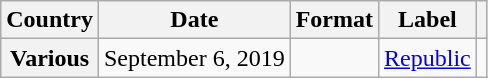<table class="wikitable plainrowheaders" border="1">
<tr>
<th scope="col">Country</th>
<th scope="col">Date</th>
<th scope="col">Format</th>
<th scope="col">Label</th>
<th scope="col"></th>
</tr>
<tr>
<th scope="row">Various</th>
<td>September 6, 2019</td>
<td></td>
<td><a href='#'>Republic</a></td>
<td align="center"></td>
</tr>
</table>
